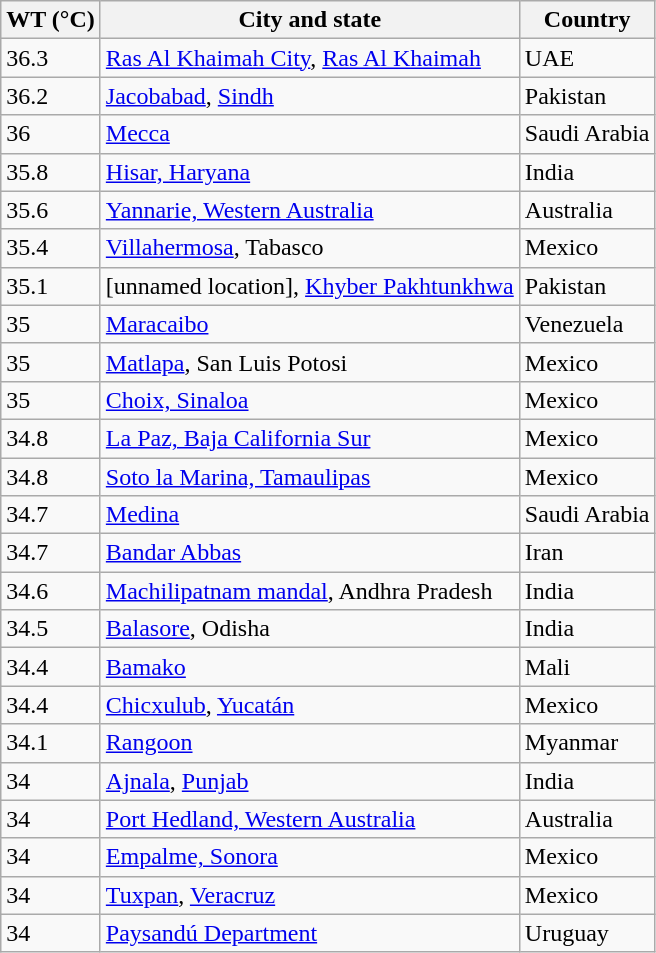<table class="sortable wikitable">
<tr>
<th>WT (°C)</th>
<th>City and state</th>
<th>Country</th>
</tr>
<tr>
<td>36.3</td>
<td><a href='#'>Ras Al Khaimah City</a>, <a href='#'>Ras Al Khaimah</a></td>
<td>UAE</td>
</tr>
<tr>
<td>36.2</td>
<td><a href='#'>Jacobabad</a>, <a href='#'>Sindh</a></td>
<td>Pakistan</td>
</tr>
<tr>
<td>36</td>
<td><a href='#'>Mecca</a></td>
<td>Saudi Arabia</td>
</tr>
<tr>
<td>35.8</td>
<td><a href='#'>Hisar, Haryana</a></td>
<td>India</td>
</tr>
<tr>
<td>35.6</td>
<td><a href='#'>Yannarie, Western Australia</a></td>
<td>Australia</td>
</tr>
<tr>
<td>35.4</td>
<td><a href='#'>Villahermosa</a>, Tabasco</td>
<td>Mexico</td>
</tr>
<tr>
<td>35.1</td>
<td>[unnamed location], <a href='#'>Khyber Pakhtunkhwa</a></td>
<td>Pakistan</td>
</tr>
<tr>
<td>35</td>
<td><a href='#'>Maracaibo</a></td>
<td>Venezuela</td>
</tr>
<tr>
<td>35</td>
<td><a href='#'>Matlapa</a>, San Luis Potosi</td>
<td>Mexico</td>
</tr>
<tr>
<td>35</td>
<td><a href='#'>Choix, Sinaloa</a></td>
<td>Mexico</td>
</tr>
<tr>
<td>34.8</td>
<td><a href='#'>La Paz, Baja California Sur</a></td>
<td>Mexico</td>
</tr>
<tr>
<td>34.8</td>
<td><a href='#'>Soto la Marina, Tamaulipas</a></td>
<td>Mexico</td>
</tr>
<tr>
<td>34.7</td>
<td><a href='#'>Medina</a></td>
<td>Saudi Arabia</td>
</tr>
<tr>
<td>34.7</td>
<td><a href='#'>Bandar Abbas</a></td>
<td>Iran</td>
</tr>
<tr>
<td>34.6</td>
<td><a href='#'>Machilipatnam mandal</a>, Andhra Pradesh</td>
<td>India</td>
</tr>
<tr>
<td>34.5</td>
<td><a href='#'>Balasore</a>, Odisha</td>
<td>India</td>
</tr>
<tr>
<td>34.4</td>
<td><a href='#'>Bamako</a></td>
<td>Mali</td>
</tr>
<tr>
<td>34.4</td>
<td><a href='#'>Chicxulub</a>, <a href='#'>Yucatán</a></td>
<td>Mexico</td>
</tr>
<tr>
<td>34.1</td>
<td><a href='#'>Rangoon</a></td>
<td>Myanmar</td>
</tr>
<tr>
<td>34</td>
<td><a href='#'>Ajnala</a>, <a href='#'>Punjab</a></td>
<td>India</td>
</tr>
<tr>
<td>34</td>
<td><a href='#'>Port Hedland, Western Australia</a></td>
<td>Australia</td>
</tr>
<tr>
<td>34</td>
<td><a href='#'>Empalme, Sonora</a></td>
<td>Mexico</td>
</tr>
<tr>
<td>34</td>
<td><a href='#'>Tuxpan</a>, <a href='#'>Veracruz</a></td>
<td>Mexico</td>
</tr>
<tr>
<td>34</td>
<td><a href='#'>Paysandú Department</a></td>
<td>Uruguay</td>
</tr>
</table>
